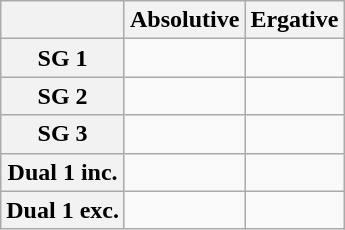<table class="wikitable">
<tr>
<th></th>
<th>Absolutive</th>
<th>Ergative</th>
</tr>
<tr>
<th>SG 1</th>
<td></td>
<td></td>
</tr>
<tr>
<th>SG 2</th>
<td></td>
<td></td>
</tr>
<tr>
<th>SG 3</th>
<td></td>
<td></td>
</tr>
<tr>
<th>Dual 1 inc.</th>
<td></td>
<td></td>
</tr>
<tr>
<th>Dual 1 exc.</th>
<td></td>
<td></td>
</tr>
</table>
